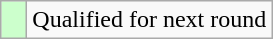<table class="wikitable">
<tr>
<td style="width:10px; background:#cfc"></td>
<td>Qualified for next round</td>
</tr>
</table>
